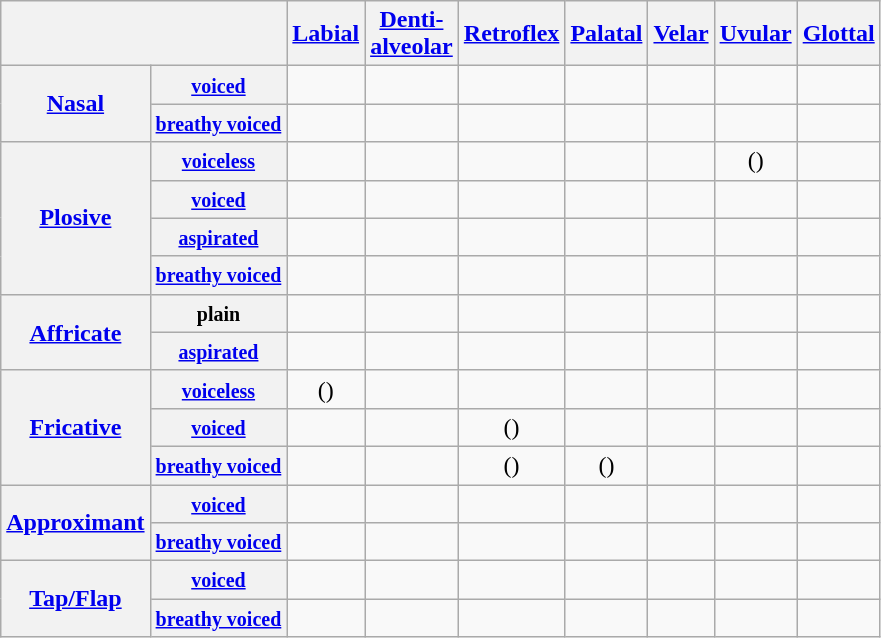<table class="wikitable" style="text-align: center;">
<tr>
<th colspan="2"></th>
<th><a href='#'>Labial</a></th>
<th><a href='#'>Denti-<br>alveolar</a></th>
<th><a href='#'>Retroflex</a></th>
<th><a href='#'>Palatal</a></th>
<th><a href='#'>Velar</a></th>
<th><a href='#'>Uvular</a></th>
<th><a href='#'>Glottal</a></th>
</tr>
<tr>
<th rowspan="2"><a href='#'>Nasal</a></th>
<th><small><a href='#'>voiced</a></small></th>
<td></td>
<td></td>
<td></td>
<td></td>
<td></td>
<td></td>
<td></td>
</tr>
<tr>
<th><small><a href='#'>breathy voiced</a></small></th>
<td></td>
<td></td>
<td></td>
<td></td>
<td></td>
<td></td>
<td></td>
</tr>
<tr>
<th rowspan="4"><a href='#'>Plosive</a></th>
<th><small><a href='#'>voiceless</a></small></th>
<td></td>
<td></td>
<td></td>
<td></td>
<td></td>
<td>()</td>
<td></td>
</tr>
<tr>
<th><small><a href='#'>voiced</a></small></th>
<td></td>
<td></td>
<td></td>
<td></td>
<td></td>
<td></td>
<td></td>
</tr>
<tr>
<th><small><a href='#'>aspirated</a></small></th>
<td></td>
<td></td>
<td></td>
<td></td>
<td></td>
<td></td>
<td></td>
</tr>
<tr>
<th><small><a href='#'>breathy voiced</a></small></th>
<td></td>
<td></td>
<td></td>
<td></td>
<td></td>
<td></td>
<td></td>
</tr>
<tr>
<th rowspan="2"><a href='#'>Affricate</a></th>
<th><small>plain</small></th>
<td></td>
<td></td>
<td></td>
<td></td>
<td></td>
<td></td>
<td></td>
</tr>
<tr>
<th><small><a href='#'>aspirated</a></small></th>
<td></td>
<td></td>
<td></td>
<td></td>
<td></td>
<td></td>
<td></td>
</tr>
<tr>
<th rowspan="3"><a href='#'>Fricative</a></th>
<th><small><a href='#'>voiceless</a></small></th>
<td>()</td>
<td></td>
<td></td>
<td></td>
<td></td>
<td></td>
<td></td>
</tr>
<tr>
<th><small><a href='#'>voiced</a></small></th>
<td></td>
<td></td>
<td>()</td>
<td></td>
<td></td>
<td></td>
<td></td>
</tr>
<tr>
<th><small><a href='#'>breathy voiced</a></small></th>
<td></td>
<td></td>
<td>()</td>
<td>()</td>
<td></td>
<td></td>
<td></td>
</tr>
<tr>
<th rowspan="2"><a href='#'>Approximant</a></th>
<th><small><a href='#'>voiced</a></small></th>
<td></td>
<td></td>
<td></td>
<td></td>
<td></td>
<td></td>
<td></td>
</tr>
<tr>
<th><small><a href='#'>breathy voiced</a></small></th>
<td></td>
<td></td>
<td></td>
<td></td>
<td></td>
<td></td>
<td></td>
</tr>
<tr>
<th rowspan="2"><a href='#'>Tap/Flap</a></th>
<th><small><a href='#'>voiced</a></small></th>
<td></td>
<td></td>
<td></td>
<td></td>
<td></td>
<td></td>
<td></td>
</tr>
<tr>
<th><small><a href='#'>breathy voiced</a></small></th>
<td></td>
<td></td>
<td></td>
<td></td>
<td></td>
<td></td>
<td></td>
</tr>
</table>
